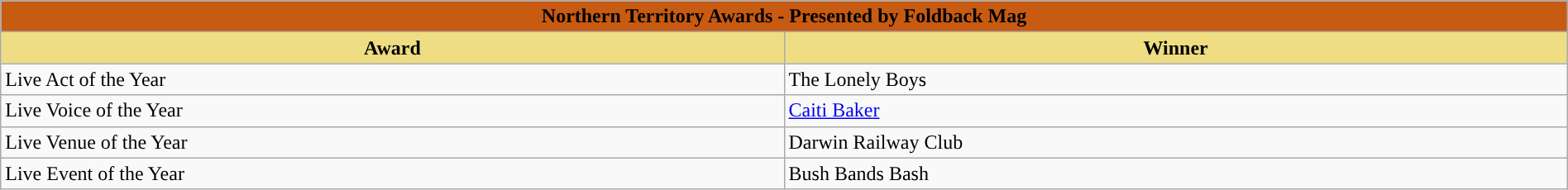<table class="wikitable" width=100%>
<tr>
<th colspan="2" ! style="width:15%;background:#C75B12">Northern Territory Awards - Presented by Foldback Mag</th>
</tr>
<tr>
<th style="width:10%;background:#EEDD82;">Award</th>
<th style="width:10%;background:#EEDD82;">Winner</th>
</tr>
<tr>
<td>Live Act of the Year</td>
<td>The Lonely Boys</td>
</tr>
<tr>
<td>Live Voice of the Year</td>
<td><a href='#'>Caiti Baker</a></td>
</tr>
<tr>
<td>Live Venue of the Year</td>
<td>Darwin Railway Club</td>
</tr>
<tr>
<td>Live Event of the Year</td>
<td>Bush Bands Bash</td>
</tr>
</table>
